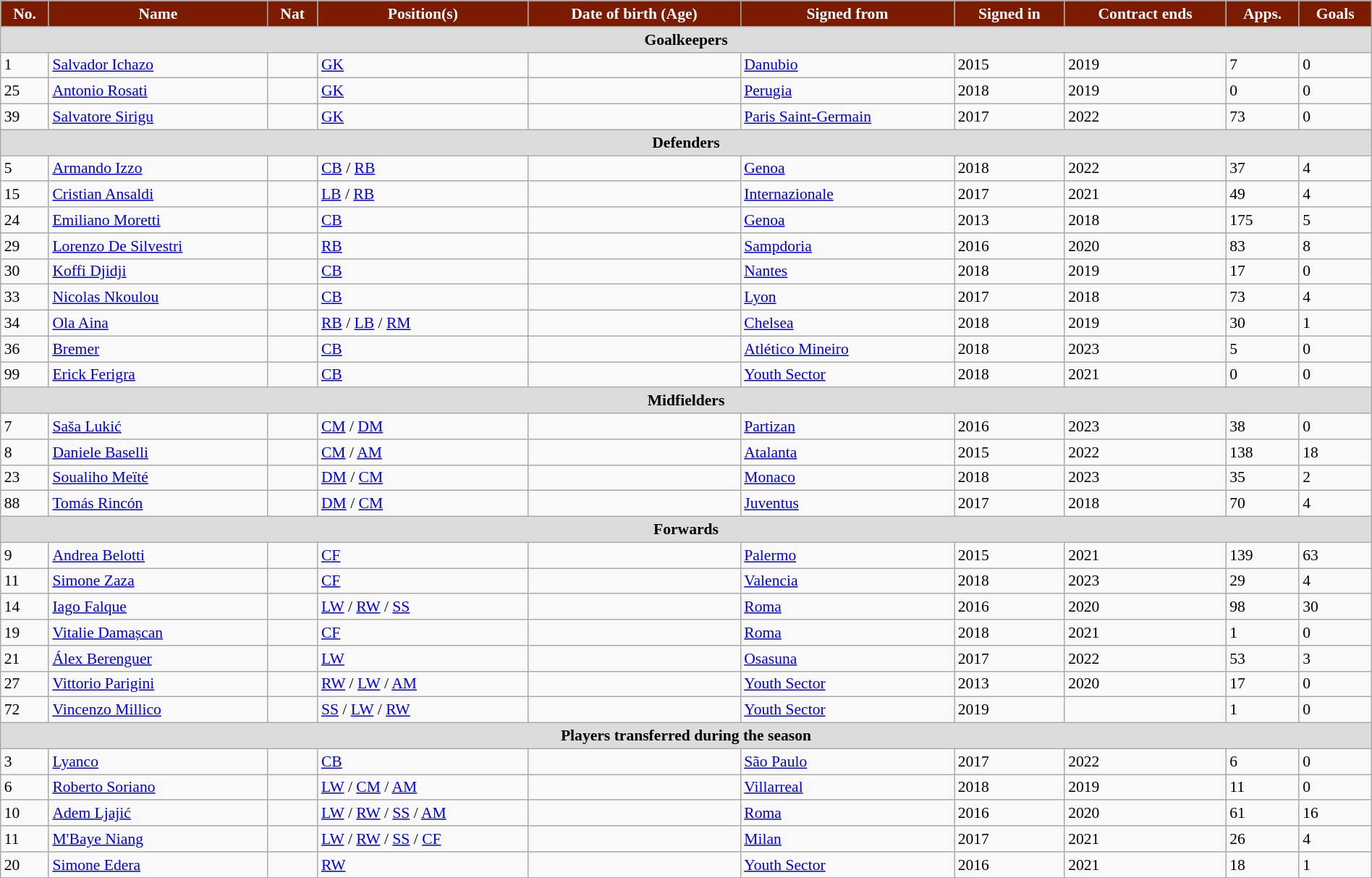<table class="wikitable" style="text-align: left; font-size:90%" width=100%>
<tr>
<th style="background:#7B1B02; color:white; text-align:center;">No.</th>
<th style="background:#7B1B02; color:white; text-align:center;">Name</th>
<th style="background:#7B1B02; color:white; text-align:center;">Nat</th>
<th style="background:#7B1B02; color:white; text-align:center;">Position(s)</th>
<th style="background:#7B1B02; color:white; text-align:center;">Date of birth (Age)</th>
<th style="background:#7B1B02; color:white; text-align:center;">Signed from</th>
<th style="background:#7B1B02; color:white; text-align:center;">Signed in</th>
<th style="background:#7B1B02; color:white; text-align:center;">Contract ends</th>
<th style="background:#7B1B02; color:white; text-align:center;">Apps.</th>
<th style="background:#7B1B02; color:white; text-align:center;">Goals</th>
</tr>
<tr>
<th colspan=10 style="background:#DCDCDC; text-align:center;">Goalkeepers</th>
</tr>
<tr>
<td>1</td>
<td><a href='#'>Salvador Ichazo</a></td>
<td></td>
<td><a href='#'>GK</a></td>
<td></td>
<td> <a href='#'>Danubio</a></td>
<td>2015</td>
<td>2019</td>
<td>7</td>
<td>0</td>
</tr>
<tr>
<td>25</td>
<td><a href='#'>Antonio Rosati</a></td>
<td></td>
<td><a href='#'>GK</a></td>
<td></td>
<td> <a href='#'>Perugia</a></td>
<td>2018</td>
<td>2019</td>
<td>0</td>
<td>0</td>
</tr>
<tr>
<td>39</td>
<td><a href='#'>Salvatore Sirigu</a></td>
<td></td>
<td><a href='#'>GK</a></td>
<td></td>
<td> <a href='#'>Paris Saint-Germain</a></td>
<td>2017</td>
<td>2022</td>
<td>73</td>
<td>0</td>
</tr>
<tr>
<th colspan=10 style="background:#DCDCDC; text-align:center;">Defenders</th>
</tr>
<tr>
<td>5</td>
<td><a href='#'>Armando Izzo</a></td>
<td></td>
<td><a href='#'>CB</a> / <a href='#'>RB</a></td>
<td></td>
<td> <a href='#'>Genoa</a></td>
<td>2018</td>
<td>2022</td>
<td>37</td>
<td>4</td>
</tr>
<tr>
<td>15</td>
<td><a href='#'>Cristian Ansaldi</a></td>
<td></td>
<td><a href='#'>LB</a> / <a href='#'>RB</a></td>
<td></td>
<td> <a href='#'>Internazionale</a></td>
<td>2017</td>
<td>2021</td>
<td>49</td>
<td>4</td>
</tr>
<tr>
<td>24</td>
<td><a href='#'>Emiliano Moretti</a></td>
<td></td>
<td><a href='#'>CB</a></td>
<td></td>
<td> <a href='#'>Genoa</a></td>
<td>2013</td>
<td>2018</td>
<td>175</td>
<td>5</td>
</tr>
<tr>
<td>29</td>
<td><a href='#'>Lorenzo De Silvestri</a></td>
<td></td>
<td><a href='#'>RB</a></td>
<td></td>
<td> <a href='#'>Sampdoria</a></td>
<td>2016</td>
<td>2020</td>
<td>83</td>
<td>8</td>
</tr>
<tr>
<td>30</td>
<td><a href='#'>Koffi Djidji</a></td>
<td></td>
<td><a href='#'>CB</a></td>
<td></td>
<td> <a href='#'>Nantes</a></td>
<td>2018</td>
<td>2019</td>
<td>17</td>
<td>0</td>
</tr>
<tr>
<td>33</td>
<td><a href='#'>Nicolas Nkoulou</a></td>
<td></td>
<td><a href='#'>CB</a></td>
<td></td>
<td> <a href='#'>Lyon</a></td>
<td>2017</td>
<td>2018</td>
<td>73</td>
<td>4</td>
</tr>
<tr>
<td>34</td>
<td><a href='#'>Ola Aina</a></td>
<td></td>
<td><a href='#'>RB</a> / <a href='#'>LB</a> / <a href='#'>RM</a></td>
<td></td>
<td> <a href='#'>Chelsea</a></td>
<td>2018</td>
<td>2019</td>
<td>30</td>
<td>1</td>
</tr>
<tr>
<td>36</td>
<td><a href='#'>Bremer</a></td>
<td></td>
<td><a href='#'>CB</a></td>
<td></td>
<td> <a href='#'>Atlético Mineiro</a></td>
<td>2018</td>
<td>2023</td>
<td>5</td>
<td>0</td>
</tr>
<tr>
<td>99</td>
<td><a href='#'>Erick Ferigra</a></td>
<td></td>
<td><a href='#'>CB</a></td>
<td></td>
<td> <a href='#'>Youth Sector</a></td>
<td>2018</td>
<td>2021</td>
<td>0</td>
<td>0</td>
</tr>
<tr>
<th colspan=10 style="background:#DCDCDC; text-align:center;">Midfielders</th>
</tr>
<tr>
<td>7</td>
<td><a href='#'>Saša Lukić</a></td>
<td></td>
<td><a href='#'>CM</a> / <a href='#'>DM</a></td>
<td></td>
<td> <a href='#'>Partizan</a></td>
<td>2016</td>
<td>2023</td>
<td>38</td>
<td>0</td>
</tr>
<tr>
<td>8</td>
<td><a href='#'>Daniele Baselli</a></td>
<td></td>
<td><a href='#'>CM</a> / <a href='#'>AM</a></td>
<td></td>
<td> <a href='#'>Atalanta</a></td>
<td>2015</td>
<td>2022</td>
<td>138</td>
<td>18</td>
</tr>
<tr>
<td>23</td>
<td><a href='#'>Soualiho Meïté</a></td>
<td></td>
<td><a href='#'>DM</a> / <a href='#'>CM</a></td>
<td></td>
<td> <a href='#'>Monaco</a></td>
<td>2018</td>
<td>2023</td>
<td>35</td>
<td>2</td>
</tr>
<tr>
<td>88</td>
<td><a href='#'>Tomás Rincón</a></td>
<td></td>
<td><a href='#'>DM</a> / <a href='#'>CM</a></td>
<td></td>
<td> <a href='#'>Juventus</a></td>
<td>2017</td>
<td>2018</td>
<td>70</td>
<td>4</td>
</tr>
<tr>
<th colspan=10 style="background:#DCDCDC; text-align:center;">Forwards</th>
</tr>
<tr>
<td>9</td>
<td><a href='#'>Andrea Belotti</a></td>
<td></td>
<td><a href='#'>CF</a></td>
<td></td>
<td> <a href='#'>Palermo</a></td>
<td>2015</td>
<td>2021</td>
<td>139</td>
<td>63</td>
</tr>
<tr>
<td>11</td>
<td><a href='#'>Simone Zaza</a></td>
<td></td>
<td><a href='#'>CF</a></td>
<td></td>
<td> <a href='#'>Valencia</a></td>
<td>2018</td>
<td>2023</td>
<td>29</td>
<td>4</td>
</tr>
<tr>
<td>14</td>
<td><a href='#'>Iago Falque</a></td>
<td></td>
<td><a href='#'>LW</a> / <a href='#'>RW</a> / <a href='#'>SS</a></td>
<td></td>
<td> <a href='#'>Roma</a></td>
<td>2016</td>
<td>2020</td>
<td>98</td>
<td>30</td>
</tr>
<tr>
<td>19</td>
<td><a href='#'>Vitalie Damașcan</a></td>
<td></td>
<td><a href='#'>CF</a></td>
<td></td>
<td> <a href='#'>Roma</a></td>
<td>2018</td>
<td>2021</td>
<td>1</td>
<td>0</td>
</tr>
<tr>
<td>21</td>
<td><a href='#'>Álex Berenguer</a></td>
<td></td>
<td><a href='#'>LW</a></td>
<td></td>
<td> <a href='#'>Osasuna</a></td>
<td>2017</td>
<td>2022</td>
<td>53</td>
<td>3</td>
</tr>
<tr>
<td>27</td>
<td><a href='#'>Vittorio Parigini</a></td>
<td></td>
<td><a href='#'>RW</a> / <a href='#'>LW</a> / <a href='#'>AM</a></td>
<td></td>
<td> <a href='#'>Youth Sector</a></td>
<td>2013</td>
<td>2020</td>
<td>17</td>
<td>0</td>
</tr>
<tr>
<td>72</td>
<td><a href='#'>Vincenzo Millico</a></td>
<td></td>
<td><a href='#'>SS</a> / <a href='#'>LW</a> / <a href='#'>RW</a></td>
<td></td>
<td> <a href='#'>Youth Sector</a></td>
<td>2019</td>
<td></td>
<td>1</td>
<td>0</td>
</tr>
<tr>
<th colspan=10 style="background:#DCDCDC; text-align:center;">Players transferred during the season</th>
</tr>
<tr>
<td>3</td>
<td><a href='#'>Lyanco</a></td>
<td></td>
<td><a href='#'>CB</a></td>
<td></td>
<td> <a href='#'>São Paulo</a></td>
<td>2017</td>
<td>2022</td>
<td>6</td>
<td>0</td>
</tr>
<tr>
<td>6</td>
<td><a href='#'>Roberto Soriano</a></td>
<td></td>
<td><a href='#'>LW</a> / <a href='#'>CM</a> / <a href='#'>AM</a></td>
<td></td>
<td> <a href='#'>Villarreal</a></td>
<td>2018</td>
<td>2019</td>
<td>11</td>
<td>0</td>
</tr>
<tr>
<td>10</td>
<td><a href='#'>Adem Ljajić</a></td>
<td></td>
<td><a href='#'>LW</a> / <a href='#'>RW</a> / <a href='#'>SS</a> / <a href='#'>AM</a></td>
<td></td>
<td> <a href='#'>Roma</a></td>
<td>2016</td>
<td>2020</td>
<td>61</td>
<td>16</td>
</tr>
<tr>
<td>11</td>
<td><a href='#'>M'Baye Niang</a></td>
<td></td>
<td><a href='#'>LW</a> / <a href='#'>RW</a> / <a href='#'>SS</a> / <a href='#'>CF</a></td>
<td></td>
<td> <a href='#'>Milan</a></td>
<td>2017</td>
<td>2021</td>
<td>26</td>
<td>4</td>
</tr>
<tr>
<td>20</td>
<td><a href='#'>Simone Edera</a></td>
<td></td>
<td><a href='#'>RW</a></td>
<td></td>
<td> <a href='#'>Youth Sector</a></td>
<td>2016</td>
<td>2021</td>
<td>18</td>
<td>1</td>
</tr>
</table>
